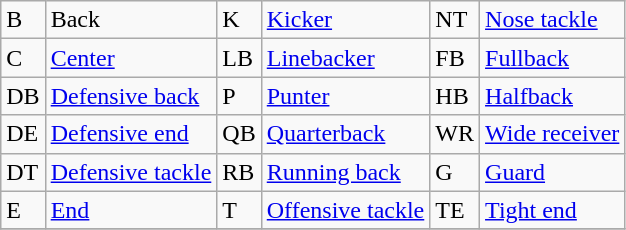<table class="wikitable">
<tr>
<td>B</td>
<td>Back</td>
<td>K</td>
<td><a href='#'>Kicker</a></td>
<td>NT</td>
<td><a href='#'>Nose tackle</a></td>
</tr>
<tr>
<td>C</td>
<td><a href='#'>Center</a></td>
<td>LB</td>
<td><a href='#'>Linebacker</a></td>
<td>FB</td>
<td><a href='#'>Fullback</a></td>
</tr>
<tr>
<td>DB</td>
<td><a href='#'>Defensive back</a></td>
<td>P</td>
<td><a href='#'>Punter</a></td>
<td>HB</td>
<td><a href='#'>Halfback</a></td>
</tr>
<tr>
<td>DE</td>
<td><a href='#'>Defensive end</a></td>
<td>QB</td>
<td><a href='#'>Quarterback</a></td>
<td>WR</td>
<td><a href='#'>Wide receiver</a></td>
</tr>
<tr>
<td>DT</td>
<td><a href='#'>Defensive tackle</a></td>
<td>RB</td>
<td><a href='#'>Running back</a></td>
<td>G</td>
<td><a href='#'>Guard</a></td>
</tr>
<tr>
<td>E</td>
<td><a href='#'>End</a></td>
<td>T</td>
<td><a href='#'>Offensive tackle</a></td>
<td>TE</td>
<td><a href='#'>Tight end</a></td>
</tr>
<tr>
</tr>
</table>
